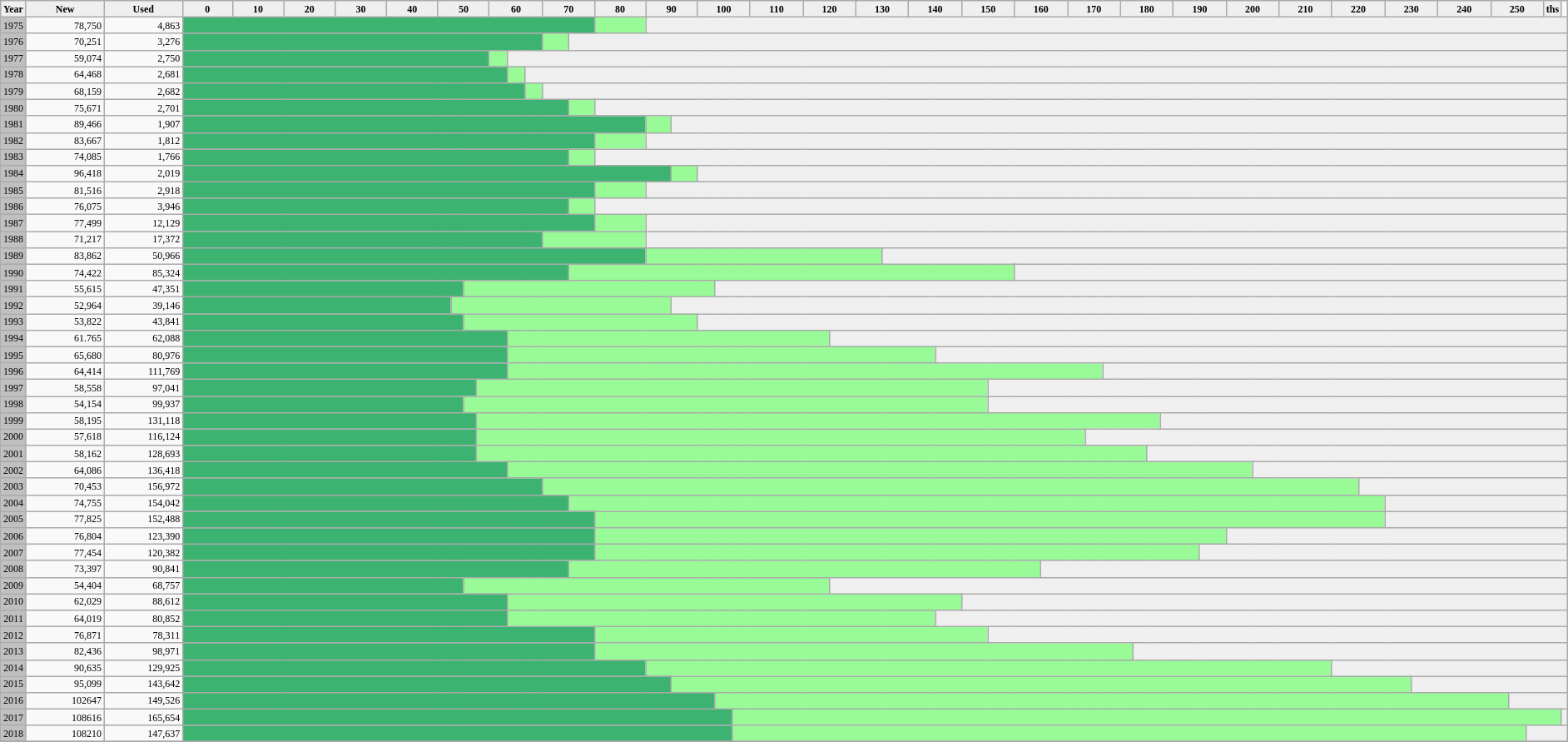<table class="wikitable sortable" style="font-size:50%;">
<tr>
<th !align=center width="1%" colspan=1 style="background:#EFEFEF;">Year</th>
<th !align=center width="5%" colspan=1 style="background:#EFEFEF;">New</th>
<th !align=center width="5%" colspan=1 style="background:#EFEFEF;">Used</th>
<th !align=right width="50px" colspan=4 style="background:#EFEFEF;" class="unsortable">0</th>
<th !align=right width="50px" colspan=4 style="background:#EFEFEF;" class="unsortable">10</th>
<th !align=right width="50px" colspan=4 style="background:#EFEFEF;" class="unsortable">20</th>
<th !align=right width="50px" colspan=4 style="background:#EFEFEF;" class="unsortable">30</th>
<th !align=right width="50px" colspan=4 style="background:#EFEFEF;" class="unsortable">40</th>
<th !align=right width="50px" colspan=4 style="background:#EFEFEF;" class="unsortable">50</th>
<th !align=right width="50px" colspan=4 style="background:#EFEFEF;" class="unsortable">60</th>
<th !align=right width="50px" colspan=4 style="background:#EFEFEF;" class="unsortable">70</th>
<th !align=right width="50px" colspan=4 style="background:#EFEFEF;" class="unsortable">80</th>
<th !align=right width="50px" colspan=4 style="background:#EFEFEF;" class="unsortable">90</th>
<th !align=right width="50px" colspan=4 style="background:#EFEFEF;" class="unsortable">100</th>
<th !align=right width="50px" colspan=4 style="background:#EFEFEF;" class="unsortable">110</th>
<th !align=right width="50px" colspan=4 style="background:#EFEFEF;" class="unsortable">120</th>
<th !align=right width="50px" colspan=4 style="background:#EFEFEF;" class="unsortable">130</th>
<th !align=right width="50px" colspan=4 style="background:#EFEFEF;" class="unsortable">140</th>
<th !align=right width="50px" colspan=4 style="background:#EFEFEF;" class="unsortable">150</th>
<th !align=right width="50px" colspan=4 style="background:#EFEFEF;" class="unsortable">160</th>
<th !align=right width="50px" colspan=4 style="background:#EFEFEF;" class="unsortable">170</th>
<th !align=right width="50px" colspan=4 style="background:#EFEFEF;" class="unsortable">180</th>
<th !align=right width="50px" colspan=4 style="background:#EFEFEF;" class="unsortable">190</th>
<th !align=right width="50px" colspan=4 style="background:#EFEFEF;" class="unsortable">200</th>
<th !align=right width="50px" colspan=4 style="background:#EFEFEF;" class="unsortable">210</th>
<th !align=right width="50px" colspan=4 style="background:#EFEFEF;" class="unsortable">220</th>
<th !align=right width="50px" colspan=4 style="background:#EFEFEF;" class="unsortable">230</th>
<th !align=right width="50px" colspan=4 style="background:#EFEFEF;" class="unsortable">240</th>
<th !align=right width="50px" colspan=4 style="background:#EFEFEF;" class="unsortable">250</th>
<th !align=right width="1%" colspan=1 style="background:#EFEFEF;" class="unsortable">ths</th>
</tr>
<tr align=right>
<td colspan=1 style="background:#C0C0C0;">1975</td>
<td>78,750</td>
<td>4,863</td>
<td colspan=32 style="background:MediumSeaGreen;"> </td>
<td colspan=2 style="background:PaleGreen;"> </td>
<td colspan=78 style="background:#EFEFEF;"></td>
</tr>
<tr align=right>
<td colspan=1 style="background:#C0C0C0;">1976</td>
<td>70,251</td>
<td>3,276</td>
<td colspan=28 style="background:MediumSeaGreen;"> </td>
<td colspan=1 style="background:PaleGreen;"> </td>
<td colspan=83 style="background:#EFEFEF;"></td>
</tr>
<tr align=right>
<td colspan=1 style="background:#C0C0C0;">1977</td>
<td>59,074</td>
<td>2,750</td>
<td colspan=24 style="background:MediumSeaGreen;"> </td>
<td colspan=1 style="background:PaleGreen;"> </td>
<td colspan=87 style="background:#EFEFEF;"></td>
</tr>
<tr align=right>
<td colspan=1 style="background:#C0C0C0;">1978</td>
<td>64,468</td>
<td>2,681</td>
<td colspan=26 style="background:MediumSeaGreen;"> </td>
<td colspan=1 style="background:PaleGreen;"> </td>
<td colspan=85 style="background:#EFEFEF;"></td>
</tr>
<tr align=right>
<td colspan=1 style="background:#C0C0C0;">1979</td>
<td>68,159</td>
<td>2,682</td>
<td colspan=27 style="background:MediumSeaGreen;"> </td>
<td colspan=1 style="background:PaleGreen;"> </td>
<td colspan=84 style="background:#EFEFEF;"></td>
</tr>
<tr align=right>
<td colspan=1 style="background:#C0C0C0;">1980</td>
<td>75,671</td>
<td>2,701</td>
<td colspan=30 style="background:MediumSeaGreen;"> </td>
<td colspan=1 style="background:PaleGreen;"> </td>
<td colspan=81 style="background:#EFEFEF;"></td>
</tr>
<tr align=right>
<td colspan=1 style="background:#C0C0C0;">1981</td>
<td>89,466</td>
<td>1,907</td>
<td colspan=36 style="background:MediumSeaGreen;"> </td>
<td colspan=1 style="background:PaleGreen;"> </td>
<td colspan=75 style="background:#EFEFEF;"></td>
</tr>
<tr align=right>
<td colspan=1 style="background:#C0C0C0;">1982</td>
<td>83,667</td>
<td>1,812</td>
<td colspan=33 style="background:MediumSeaGreen;"> </td>
<td colspan=1 style="background:PaleGreen;"> </td>
<td colspan=78 style="background:#EFEFEF;"></td>
</tr>
<tr align=right>
<td colspan=1 style="background:#C0C0C0;">1983</td>
<td>74,085</td>
<td>1,766</td>
<td colspan=30 style="background:MediumSeaGreen;"> </td>
<td colspan=1 style="background:PaleGreen;"> </td>
<td colspan=81 style="background:#EFEFEF;"></td>
</tr>
<tr align=right>
<td colspan=1 style="background:#C0C0C0;">1984</td>
<td>96,418</td>
<td>2,019</td>
<td colspan=39 style="background:MediumSeaGreen;"> </td>
<td colspan=1 style="background:PaleGreen;"> </td>
<td colspan=72 style="background:#EFEFEF;"></td>
</tr>
<tr align=right>
<td colspan=1 style="background:#C0C0C0;">1985</td>
<td>81,516</td>
<td>2,918</td>
<td colspan=33 style="background:MediumSeaGreen;"> </td>
<td colspan=1 style="background:PaleGreen;"> </td>
<td colspan=78 style="background:#EFEFEF;"></td>
</tr>
<tr align=right>
<td colspan=1 style="background:#C0C0C0;">1986</td>
<td>76,075</td>
<td>3,946</td>
<td colspan=30 style="background:MediumSeaGreen;"> </td>
<td colspan=2 style="background:PaleGreen;"> </td>
<td colspan=80 style="background:#EFEFEF;"></td>
</tr>
<tr align=right>
<td colspan=1 style="background:#C0C0C0;">1987</td>
<td>77,499</td>
<td>12,129</td>
<td colspan=31 style="background:MediumSeaGreen;"> </td>
<td colspan=5 style="background:PaleGreen;"> </td>
<td colspan=76 style="background:#EFEFEF;"></td>
</tr>
<tr align=right>
<td colspan=1 style="background:#C0C0C0;">1988</td>
<td>71,217</td>
<td>17,372</td>
<td colspan=28 style="background:MediumSeaGreen;"> </td>
<td colspan=7 style="background:PaleGreen;"> </td>
<td colspan=77 style="background:#EFEFEF;"></td>
</tr>
<tr align=right>
<td colspan=1 style="background:#C0C0C0;">1989</td>
<td>83,862</td>
<td>50,966</td>
<td colspan=34 style="background:MediumSeaGreen;"> </td>
<td colspan=20 style="background:PaleGreen;"> </td>
<td colspan=58 style="background:#EFEFEF;"></td>
</tr>
<tr align=right>
<td colspan=1 style="background:#C0C0C0;">1990</td>
<td>74,422</td>
<td>85,324</td>
<td colspan=30 style="background:MediumSeaGreen;"> </td>
<td colspan=34 style="background:PaleGreen;"> </td>
<td colspan=48 style="background:#EFEFEF;"></td>
</tr>
<tr align=right>
<td colspan=1 style="background:#C0C0C0;">1991</td>
<td>55,615</td>
<td>47,351</td>
<td colspan=22 style="background:MediumSeaGreen;"> </td>
<td colspan=19 style="background:PaleGreen;"> </td>
<td colspan=71 style="background:#EFEFEF;"></td>
</tr>
<tr align=right>
<td colspan=1 style="background:#C0C0C0;">1992</td>
<td>52,964</td>
<td>39,146</td>
<td colspan=21 style="background:MediumSeaGreen;"> </td>
<td colspan=16 style="background:PaleGreen;"> </td>
<td colspan=75 style="background:#EFEFEF;"></td>
</tr>
<tr align=right>
<td colspan=1 style="background:#C0C0C0;">1993</td>
<td>53,822</td>
<td>43,841</td>
<td colspan=22 style="background:MediumSeaGreen;"> </td>
<td colspan=18 style="background:PaleGreen;"> </td>
<td colspan=72 style="background:#EFEFEF;"></td>
</tr>
<tr align=right>
<td colspan=1 style="background:#C0C0C0;">1994</td>
<td>61.765</td>
<td>62,088</td>
<td colspan=25 style="background:MediumSeaGreen;"> </td>
<td colspan=25 style="background:PaleGreen;"> </td>
<td colspan=62 style="background:#EFEFEF;"></td>
</tr>
<tr align=right>
<td colspan=1 style="background:#C0C0C0;">1995</td>
<td>65,680</td>
<td>80,976</td>
<td colspan=26 style="background:MediumSeaGreen;"> </td>
<td colspan=32 style="background:PaleGreen;"> </td>
<td colspan=54 style="background:#EFEFEF;"></td>
</tr>
<tr align=right>
<td colspan=1 style="background:#C0C0C0;">1996</td>
<td>64,414</td>
<td>111,769</td>
<td colspan=26 style="background:MediumSeaGreen;"> </td>
<td colspan=45 style="background:PaleGreen;"> </td>
<td colspan=41 style="background:#EFEFEF;"></td>
</tr>
<tr align=right>
<td colspan=1 style="background:#C0C0C0;">1997</td>
<td>58,558</td>
<td>97,041</td>
<td colspan=23 style="background:MediumSeaGreen;"> </td>
<td colspan=39 style="background:PaleGreen;"> </td>
<td colspan=50 style="background:#EFEFEF;"></td>
</tr>
<tr align=right>
<td colspan=1 style="background:#C0C0C0;">1998</td>
<td>54,154</td>
<td>99,937</td>
<td colspan=22 style="background:MediumSeaGreen;"> </td>
<td colspan=40 style="background:PaleGreen;"> </td>
<td colspan=50 style="background:#EFEFEF;"></td>
</tr>
<tr align=right>
<td colspan=1 style="background:#C0C0C0;">1999</td>
<td>58,195</td>
<td>131,118</td>
<td colspan=23 style="background:MediumSeaGreen;"> </td>
<td colspan=52 style="background:PaleGreen;"> </td>
<td colspan=37 style="background:#EFEFEF;"></td>
</tr>
<tr align=right>
<td colspan=1 style="background:#C0C0C0;">2000</td>
<td>57,618</td>
<td>116,124</td>
<td colspan=23 style="background:MediumSeaGreen;"> </td>
<td colspan=46 style="background:PaleGreen;"> </td>
<td colspan=43 style="background:#EFEFEF;"></td>
</tr>
<tr align=right>
<td colspan=1 style="background:#C0C0C0;">2001</td>
<td>58,162</td>
<td>128,693</td>
<td colspan=23 style="background:MediumSeaGreen;"> </td>
<td colspan=51 style="background:PaleGreen;"> </td>
<td colspan=38 style="background:#EFEFEF;"></td>
</tr>
<tr align=right>
<td colspan=1 style="background:#C0C0C0;">2002</td>
<td>64,086</td>
<td>136,418</td>
<td colspan=26 style="background:MediumSeaGreen;"> </td>
<td colspan=55 style="background:PaleGreen;"> </td>
<td colspan=31 style="background:#EFEFEF;"></td>
</tr>
<tr align=right>
<td colspan=1 style="background:#C0C0C0;">2003</td>
<td>70,453</td>
<td>156,972</td>
<td colspan=28 style="background:MediumSeaGreen;"> </td>
<td colspan=63 style="background:PaleGreen;"> </td>
<td colspan=21 style="background:#EFEFEF;"></td>
</tr>
<tr align=right>
<td colspan=1 style="background:#C0C0C0;">2004</td>
<td>74,755</td>
<td>154,042</td>
<td colspan=30 style="background:MediumSeaGreen;"> </td>
<td colspan=62 style="background:PaleGreen;"> </td>
<td colspan=20 style="background:#EFEFEF;"></td>
</tr>
<tr align=right>
<td colspan=1 style="background:#C0C0C0;">2005</td>
<td>77,825</td>
<td>152,488</td>
<td colspan=31 style="background:MediumSeaGreen;"> </td>
<td colspan=61 style="background:PaleGreen;"> </td>
<td colspan=20 style="background:#EFEFEF;"></td>
</tr>
<tr align=right>
<td colspan=1 style="background:#C0C0C0;">2006</td>
<td>76,804</td>
<td>123,390</td>
<td colspan=31 style="background:MediumSeaGreen;"> </td>
<td colspan=49 style="background:PaleGreen;"> </td>
<td colspan=32 style="background:#EFEFEF;"></td>
</tr>
<tr align=right>
<td colspan=1 style="background:#C0C0C0;">2007</td>
<td>77,454</td>
<td>120,382</td>
<td colspan=31 style="background:MediumSeaGreen;"> </td>
<td colspan=48 style="background:PaleGreen;"> </td>
<td colspan=33 style="background:#EFEFEF;"></td>
</tr>
<tr align=right>
<td colspan=1 style="background:#C0C0C0;">2008</td>
<td>73,397</td>
<td>90,841</td>
<td colspan=29 style="background:MediumSeaGreen;"> </td>
<td colspan=36 style="background:PaleGreen;"> </td>
<td colspan=47 style="background:#EFEFEF;"></td>
</tr>
<tr align=right>
<td colspan=1 style="background:#C0C0C0;">2009</td>
<td>54,404</td>
<td>68,757</td>
<td colspan=22 style="background:MediumSeaGreen;"> </td>
<td colspan=28 style="background:PaleGreen;"> </td>
<td colspan=62 style="background:#EFEFEF;"></td>
</tr>
<tr align=right>
<td colspan=1 style="background:#C0C0C0;">2010</td>
<td>62,029</td>
<td>88,612</td>
<td colspan=25 style="background:MediumSeaGreen;"> </td>
<td colspan=35 style="background:PaleGreen;"> </td>
<td colspan=52 style="background:#EFEFEF;"></td>
</tr>
<tr align=right>
<td colspan=1 style="background:#C0C0C0;">2011</td>
<td>64,019</td>
<td>80,852</td>
<td colspan=26 style="background:MediumSeaGreen;"> </td>
<td colspan=32 style="background:PaleGreen;"> </td>
<td colspan=54 style="background:#EFEFEF;"></td>
</tr>
<tr align=right>
<td colspan=1 style="background:#C0C0C0;">2012</td>
<td>76,871</td>
<td>78,311</td>
<td colspan=31 style="background:MediumSeaGreen;"> </td>
<td colspan=31 style="background:PaleGreen;"> </td>
<td colspan=50 style="background:#EFEFEF;"></td>
</tr>
<tr align=right>
<td colspan=1 style="background:#C0C0C0;">2013</td>
<td>82,436</td>
<td>98,971</td>
<td colspan=33 style="background:MediumSeaGreen;"> </td>
<td colspan= 40 style="background:PaleGreen;"> </td>
<td colspan=39 style="background:#EFEFEF;"></td>
</tr>
<tr align=right>
<td colspan=1 style="background:#C0C0C0;">2014</td>
<td>90,635</td>
<td>129,925</td>
<td colspan=36 style="background:MediumSeaGreen;"> </td>
<td colspan=52 style="background:PaleGreen;"> </td>
<td colspan=24 style="background:#EFEFEF;"></td>
</tr>
<tr align=right>
<td colspan=1 style="background:#C0C0C0;">2015</td>
<td>95,099</td>
<td>143,642</td>
<td colspan=38 style="background:MediumSeaGreen;"> </td>
<td colspan=57 style="background:PaleGreen;"> </td>
<td colspan=17 style="background:#EFEFEF;"></td>
</tr>
<tr align=right>
<td colspan=1 style="background:#C0C0C0;">2016</td>
<td>102647</td>
<td>149,526</td>
<td colspan=41 style="background:MediumSeaGreen;"> </td>
<td colspan=60 style="background:PaleGreen;"> </td>
<td colspan=11 style="background:#EFEFEF;"></td>
</tr>
<tr align=right>
<td colspan=1 style="background:#C0C0C0;">2017</td>
<td>108616</td>
<td>165,654</td>
<td colspan=43 style="background:MediumSeaGreen;"> </td>
<td colspan=66 style="background:PaleGreen;"> </td>
<td colspan=3 style="background:#EFEFEF;"></td>
</tr>
<tr align=right>
<td colspan=1 style="background:#C0C0C0;">2018</td>
<td>108210</td>
<td>147,637</td>
<td colspan=43 style="background:MediumSeaGreen;"> </td>
<td colspan=59 style="background:PaleGreen;"> </td>
<td colspan=10 style="background:#EFEFEF;"></td>
</tr>
<tr align=right>
</tr>
</table>
